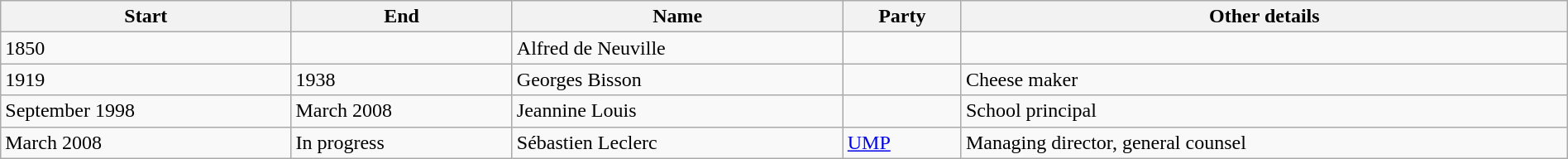<table class="wikitable sortable" style="width: 100%" border="1">
<tr>
<th>Start</th>
<th>End</th>
<th>Name</th>
<th>Party</th>
<th>Other details</th>
</tr>
<tr>
<td>1850</td>
<td></td>
<td>Alfred de Neuville</td>
<td></td>
<td></td>
</tr>
<tr>
<td>1919</td>
<td>1938</td>
<td>Georges Bisson</td>
<td></td>
<td>Cheese maker</td>
</tr>
<tr>
<td>September 1998</td>
<td>March 2008</td>
<td>Jeannine Louis</td>
<td></td>
<td>School principal</td>
</tr>
<tr>
<td>March 2008</td>
<td>In progress</td>
<td>Sébastien Leclerc</td>
<td><a href='#'>UMP</a></td>
<td>Managing director, general counsel</td>
</tr>
</table>
